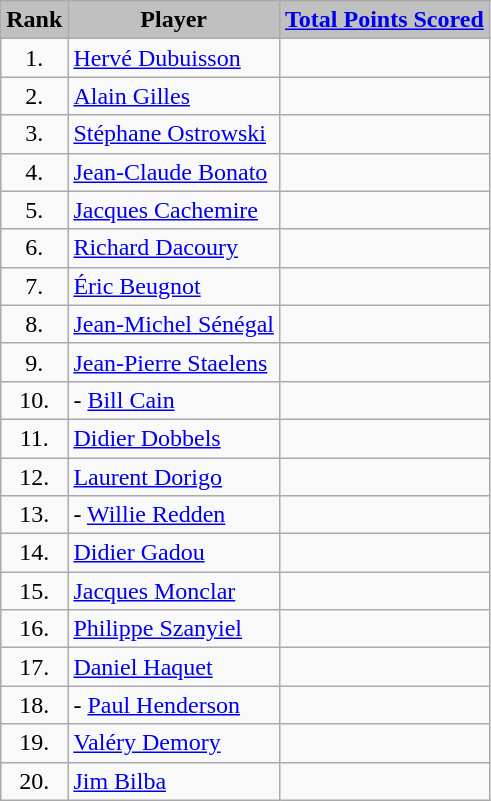<table class="wikitable" style="text-align: left;">
<tr>
</tr>
<tr>
<th style="text-align:center;background-color:silver;">Rank</th>
<th style="text-align:center;background-color:silver;">Player</th>
<th style="text-align:center;background-color:silver;"><a href='#'>Total Points Scored</a></th>
</tr>
<tr>
<td align = "center">1.</td>
<td> <a href='#'>Hervé Dubuisson</a></td>
<td></td>
</tr>
<tr>
<td align = "center">2.</td>
<td> <a href='#'>Alain Gilles</a></td>
<td></td>
</tr>
<tr>
<td align = "center">3.</td>
<td> <a href='#'>Stéphane Ostrowski</a></td>
<td></td>
</tr>
<tr>
<td align = "center">4.</td>
<td> <a href='#'>Jean-Claude Bonato</a></td>
<td></td>
</tr>
<tr>
<td align = "center">5.</td>
<td> <a href='#'>Jacques Cachemire</a></td>
<td></td>
</tr>
<tr>
<td align = "center">6.</td>
<td> <a href='#'>Richard Dacoury</a></td>
<td></td>
</tr>
<tr>
<td align = "center">7.</td>
<td> <a href='#'>Éric Beugnot</a></td>
<td></td>
</tr>
<tr>
<td align = "center">8.</td>
<td> <a href='#'>Jean-Michel Sénégal</a></td>
<td></td>
</tr>
<tr>
<td align = "center">9.</td>
<td> <a href='#'>Jean-Pierre Staelens</a></td>
<td></td>
</tr>
<tr>
<td align = "center">10.</td>
<td>- <a href='#'>Bill Cain</a></td>
<td></td>
</tr>
<tr>
<td align = "center">11.</td>
<td> <a href='#'>Didier Dobbels</a></td>
<td></td>
</tr>
<tr>
<td align = "center">12.</td>
<td> <a href='#'>Laurent Dorigo</a></td>
<td></td>
</tr>
<tr>
<td align = "center">13.</td>
<td>- <a href='#'>Willie Redden</a></td>
<td></td>
</tr>
<tr>
<td align = "center">14.</td>
<td> <a href='#'>Didier Gadou</a></td>
<td></td>
</tr>
<tr>
<td align = "center">15.</td>
<td> <a href='#'>Jacques Monclar</a></td>
<td></td>
</tr>
<tr>
<td align = "center">16.</td>
<td> <a href='#'>Philippe Szanyiel</a></td>
<td></td>
</tr>
<tr>
<td align = "center">17.</td>
<td> <a href='#'>Daniel Haquet</a></td>
<td></td>
</tr>
<tr>
<td align = "center">18.</td>
<td>- <a href='#'>Paul Henderson</a></td>
<td></td>
</tr>
<tr>
<td align = "center">19.</td>
<td> <a href='#'>Valéry Demory</a></td>
<td></td>
</tr>
<tr>
<td align = "center">20.</td>
<td> <a href='#'>Jim Bilba</a></td>
<td></td>
</tr>
</table>
